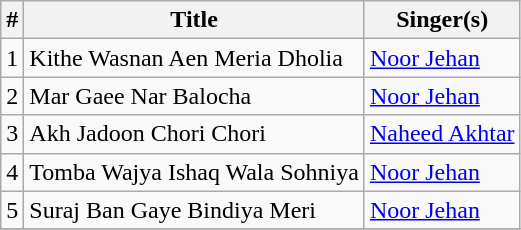<table class="wikitable">
<tr>
<th>#</th>
<th>Title</th>
<th>Singer(s)</th>
</tr>
<tr>
<td>1</td>
<td>Kithe Wasnan Aen Meria Dholia</td>
<td><a href='#'>Noor Jehan</a></td>
</tr>
<tr>
<td>2</td>
<td>Mar Gaee Nar Balocha</td>
<td><a href='#'>Noor Jehan</a></td>
</tr>
<tr>
<td>3</td>
<td>Akh Jadoon Chori Chori</td>
<td><a href='#'>Naheed Akhtar</a></td>
</tr>
<tr>
<td>4</td>
<td>Tomba Wajya Ishaq Wala Sohniya</td>
<td><a href='#'>Noor Jehan</a></td>
</tr>
<tr>
<td>5</td>
<td>Suraj Ban Gaye Bindiya Meri</td>
<td><a href='#'>Noor Jehan</a></td>
</tr>
<tr>
</tr>
</table>
